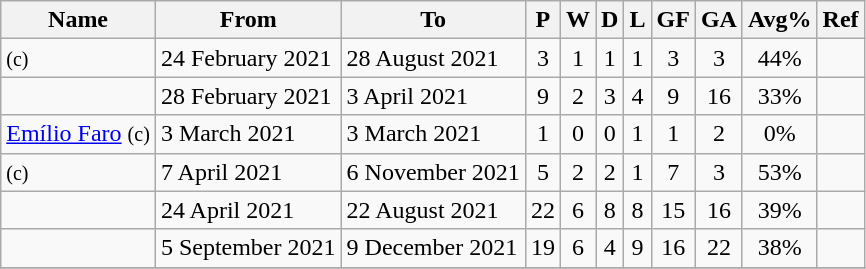<table class="wikitable sortable">
<tr>
<th>Name</th>
<th>From</th>
<th class="unsortable">To</th>
<th>P</th>
<th>W</th>
<th>D</th>
<th>L</th>
<th>GF</th>
<th>GA</th>
<th>Avg%</th>
<th>Ref</th>
</tr>
<tr>
<td align=left>  <small>(c)</small></td>
<td align=left>24 February 2021</td>
<td align=left>28 August 2021</td>
<td align=center>3</td>
<td align=center>1</td>
<td align=center>1</td>
<td align=center>1</td>
<td align=center>3</td>
<td align=center>3</td>
<td align=center>44%</td>
<td align=center></td>
</tr>
<tr>
<td align=left> </td>
<td align=left>28 February 2021</td>
<td align=left>3 April 2021</td>
<td align=center>9</td>
<td align=center>2</td>
<td align=center>3</td>
<td align=center>4</td>
<td align=center>9</td>
<td align=center>16</td>
<td align=center>33%</td>
<td align=center></td>
</tr>
<tr>
<td align=left> <a href='#'>Emílio Faro</a> <small>(c)</small></td>
<td align=left>3 March 2021</td>
<td align=left>3 March 2021</td>
<td align=center>1</td>
<td align=center>0</td>
<td align=center>0</td>
<td align=center>1</td>
<td align=center>1</td>
<td align=center>2</td>
<td align=center>0%</td>
<td align=center></td>
</tr>
<tr>
<td align=left>  <small>(c)</small></td>
<td align=left>7 April 2021</td>
<td align=left>6 November 2021</td>
<td align=center>5</td>
<td align=center>2</td>
<td align=center>2</td>
<td align=center>1</td>
<td align=center>7</td>
<td align=center>3</td>
<td align=center>53%</td>
<td align=center></td>
</tr>
<tr>
<td align=left> </td>
<td align=left>24 April 2021</td>
<td align=left>22 August 2021</td>
<td align=center>22</td>
<td align=center>6</td>
<td align=center>8</td>
<td align=center>8</td>
<td align=center>15</td>
<td align=center>16</td>
<td align=center>39%</td>
<td align=center></td>
</tr>
<tr>
<td align=left> </td>
<td align=left>5 September 2021</td>
<td align=left>9 December 2021</td>
<td align=center>19</td>
<td align=center>6</td>
<td align=center>4</td>
<td align=center>9</td>
<td align=center>16</td>
<td align=center>22</td>
<td align=center>38%</td>
<td align=center></td>
</tr>
<tr>
</tr>
</table>
